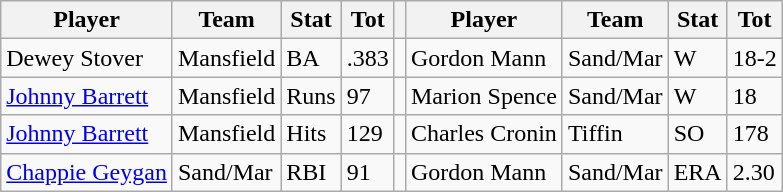<table class="wikitable">
<tr>
<th>Player</th>
<th>Team</th>
<th>Stat</th>
<th>Tot</th>
<th></th>
<th>Player</th>
<th>Team</th>
<th>Stat</th>
<th>Tot</th>
</tr>
<tr>
<td>Dewey Stover</td>
<td>Mansfield</td>
<td>BA</td>
<td>.383</td>
<td></td>
<td>Gordon Mann</td>
<td>Sand/Mar</td>
<td>W</td>
<td>18-2</td>
</tr>
<tr>
<td><a href='#'>Johnny Barrett</a></td>
<td>Mansfield</td>
<td>Runs</td>
<td>97</td>
<td></td>
<td>Marion Spence</td>
<td>Sand/Mar</td>
<td>W</td>
<td>18</td>
</tr>
<tr>
<td><a href='#'>Johnny Barrett</a></td>
<td>Mansfield</td>
<td>Hits</td>
<td>129</td>
<td></td>
<td>Charles Cronin</td>
<td>Tiffin</td>
<td>SO</td>
<td>178</td>
</tr>
<tr>
<td><a href='#'>Chappie Geygan</a></td>
<td>Sand/Mar</td>
<td>RBI</td>
<td>91</td>
<td></td>
<td>Gordon Mann</td>
<td>Sand/Mar</td>
<td>ERA</td>
<td>2.30</td>
</tr>
</table>
